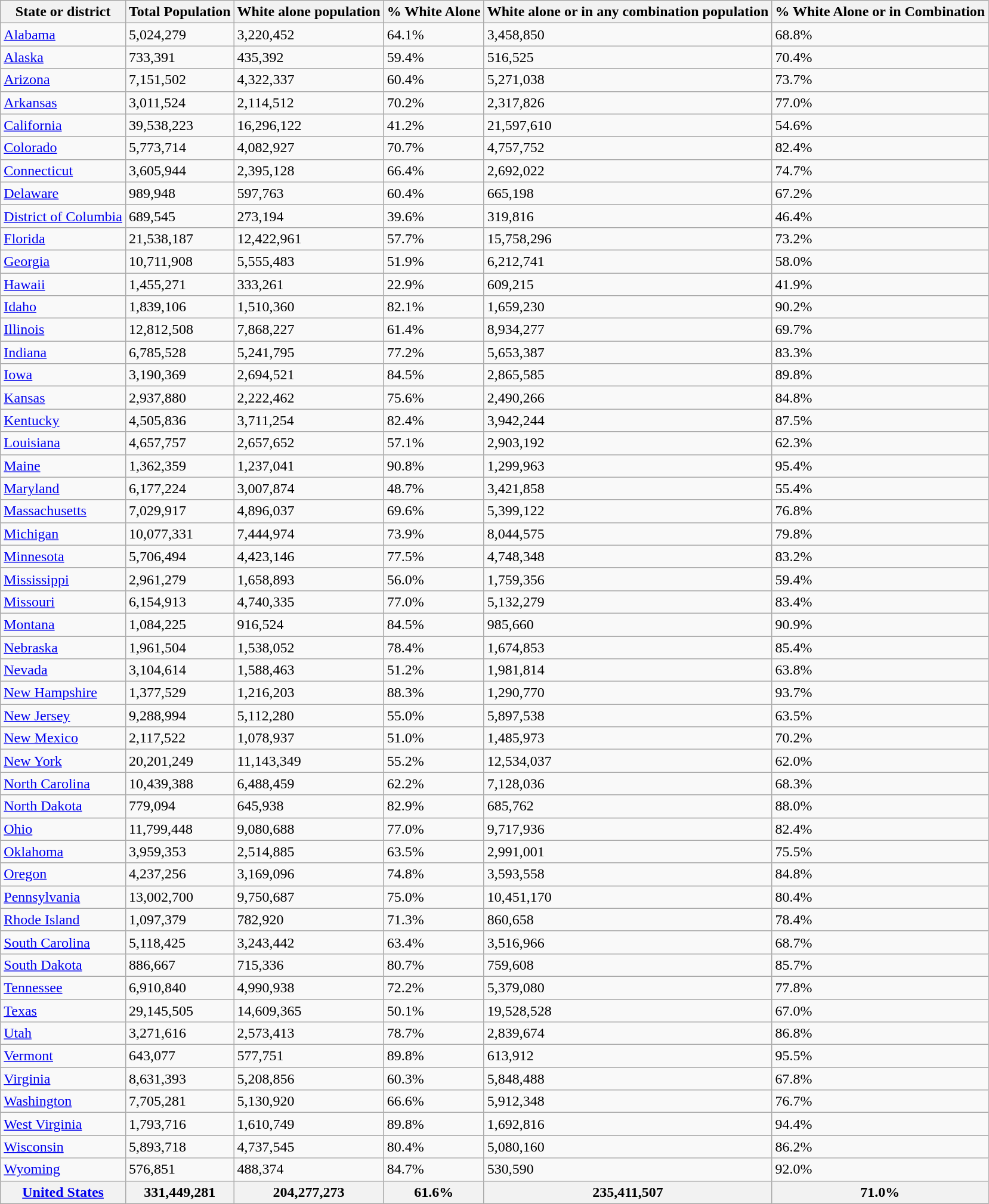<table class="wikitable sortable">
<tr>
<th>State or district</th>
<th>Total Population</th>
<th>White alone population</th>
<th>% White Alone</th>
<th>White alone or in any combination population</th>
<th>% White Alone or in Combination</th>
</tr>
<tr>
<td><a href='#'>Alabama</a></td>
<td>5,024,279</td>
<td>3,220,452</td>
<td>64.1%</td>
<td>3,458,850</td>
<td>68.8%</td>
</tr>
<tr>
<td><a href='#'>Alaska</a></td>
<td>733,391</td>
<td>435,392</td>
<td>59.4%</td>
<td>516,525</td>
<td>70.4%</td>
</tr>
<tr>
<td><a href='#'>Arizona</a></td>
<td>7,151,502</td>
<td>4,322,337</td>
<td>60.4%</td>
<td>5,271,038</td>
<td>73.7%</td>
</tr>
<tr>
<td><a href='#'>Arkansas</a></td>
<td>3,011,524</td>
<td>2,114,512</td>
<td>70.2%</td>
<td>2,317,826</td>
<td>77.0%</td>
</tr>
<tr>
<td><a href='#'>California</a></td>
<td>39,538,223</td>
<td>16,296,122</td>
<td>41.2%</td>
<td>21,597,610</td>
<td>54.6%</td>
</tr>
<tr>
<td><a href='#'>Colorado</a></td>
<td>5,773,714</td>
<td>4,082,927</td>
<td>70.7%</td>
<td>4,757,752</td>
<td>82.4%</td>
</tr>
<tr>
<td><a href='#'>Connecticut</a></td>
<td>3,605,944</td>
<td>2,395,128</td>
<td>66.4%</td>
<td>2,692,022</td>
<td>74.7%</td>
</tr>
<tr>
<td><a href='#'>Delaware</a></td>
<td>989,948</td>
<td>597,763</td>
<td>60.4%</td>
<td>665,198</td>
<td>67.2%</td>
</tr>
<tr>
<td><a href='#'>District of Columbia</a></td>
<td>689,545</td>
<td>273,194</td>
<td>39.6%</td>
<td>319,816</td>
<td>46.4%</td>
</tr>
<tr>
<td><a href='#'>Florida</a></td>
<td>21,538,187</td>
<td>12,422,961</td>
<td>57.7%</td>
<td>15,758,296</td>
<td>73.2%</td>
</tr>
<tr>
<td><a href='#'>Georgia</a></td>
<td>10,711,908</td>
<td>5,555,483</td>
<td>51.9%</td>
<td>6,212,741</td>
<td>58.0%</td>
</tr>
<tr>
<td><a href='#'>Hawaii</a></td>
<td>1,455,271</td>
<td>333,261</td>
<td>22.9%</td>
<td>609,215</td>
<td>41.9%</td>
</tr>
<tr>
<td><a href='#'>Idaho</a></td>
<td>1,839,106</td>
<td>1,510,360</td>
<td>82.1%</td>
<td>1,659,230</td>
<td>90.2%</td>
</tr>
<tr>
<td><a href='#'>Illinois</a></td>
<td>12,812,508</td>
<td>7,868,227</td>
<td>61.4%</td>
<td>8,934,277</td>
<td>69.7%</td>
</tr>
<tr>
<td><a href='#'>Indiana</a></td>
<td>6,785,528</td>
<td>5,241,795</td>
<td>77.2%</td>
<td>5,653,387</td>
<td>83.3%</td>
</tr>
<tr>
<td><a href='#'>Iowa</a></td>
<td>3,190,369</td>
<td>2,694,521</td>
<td>84.5%</td>
<td>2,865,585</td>
<td>89.8%</td>
</tr>
<tr>
<td><a href='#'>Kansas</a></td>
<td>2,937,880</td>
<td>2,222,462</td>
<td>75.6%</td>
<td>2,490,266</td>
<td>84.8%</td>
</tr>
<tr>
<td><a href='#'>Kentucky</a></td>
<td>4,505,836</td>
<td>3,711,254</td>
<td>82.4%</td>
<td>3,942,244</td>
<td>87.5%</td>
</tr>
<tr>
<td><a href='#'>Louisiana</a></td>
<td>4,657,757</td>
<td>2,657,652</td>
<td>57.1%</td>
<td>2,903,192</td>
<td>62.3%</td>
</tr>
<tr>
<td><a href='#'>Maine</a></td>
<td>1,362,359</td>
<td>1,237,041</td>
<td>90.8%</td>
<td>1,299,963</td>
<td>95.4%</td>
</tr>
<tr>
<td><a href='#'>Maryland</a></td>
<td>6,177,224</td>
<td>3,007,874</td>
<td>48.7%</td>
<td>3,421,858</td>
<td>55.4%</td>
</tr>
<tr>
<td><a href='#'>Massachusetts</a></td>
<td>7,029,917</td>
<td>4,896,037</td>
<td>69.6%</td>
<td>5,399,122</td>
<td>76.8%</td>
</tr>
<tr>
<td><a href='#'>Michigan</a></td>
<td>10,077,331</td>
<td>7,444,974</td>
<td>73.9%</td>
<td>8,044,575</td>
<td>79.8%</td>
</tr>
<tr>
<td><a href='#'>Minnesota</a></td>
<td>5,706,494</td>
<td>4,423,146</td>
<td>77.5%</td>
<td>4,748,348</td>
<td>83.2%</td>
</tr>
<tr>
<td><a href='#'>Mississippi</a></td>
<td>2,961,279</td>
<td>1,658,893</td>
<td>56.0%</td>
<td>1,759,356</td>
<td>59.4%</td>
</tr>
<tr>
<td><a href='#'>Missouri</a></td>
<td>6,154,913</td>
<td>4,740,335</td>
<td>77.0%</td>
<td>5,132,279</td>
<td>83.4%</td>
</tr>
<tr>
<td><a href='#'>Montana</a></td>
<td>1,084,225</td>
<td>916,524</td>
<td>84.5%</td>
<td>985,660</td>
<td>90.9%</td>
</tr>
<tr>
<td><a href='#'>Nebraska</a></td>
<td>1,961,504</td>
<td>1,538,052</td>
<td>78.4%</td>
<td>1,674,853</td>
<td>85.4%</td>
</tr>
<tr>
<td><a href='#'>Nevada</a></td>
<td>3,104,614</td>
<td>1,588,463</td>
<td>51.2%</td>
<td>1,981,814</td>
<td>63.8%</td>
</tr>
<tr>
<td><a href='#'>New Hampshire</a></td>
<td>1,377,529</td>
<td>1,216,203</td>
<td>88.3%</td>
<td>1,290,770</td>
<td>93.7%</td>
</tr>
<tr>
<td><a href='#'>New Jersey</a></td>
<td>9,288,994</td>
<td>5,112,280</td>
<td>55.0%</td>
<td>5,897,538</td>
<td>63.5%</td>
</tr>
<tr>
<td><a href='#'>New Mexico</a></td>
<td>2,117,522</td>
<td>1,078,937</td>
<td>51.0%</td>
<td>1,485,973</td>
<td>70.2%</td>
</tr>
<tr>
<td><a href='#'>New York</a></td>
<td>20,201,249</td>
<td>11,143,349</td>
<td>55.2%</td>
<td>12,534,037</td>
<td>62.0%</td>
</tr>
<tr>
<td><a href='#'>North Carolina</a></td>
<td>10,439,388</td>
<td>6,488,459</td>
<td>62.2%</td>
<td>7,128,036</td>
<td>68.3%</td>
</tr>
<tr>
<td><a href='#'>North Dakota</a></td>
<td>779,094</td>
<td>645,938</td>
<td>82.9%</td>
<td>685,762</td>
<td>88.0%</td>
</tr>
<tr>
<td><a href='#'>Ohio</a></td>
<td>11,799,448</td>
<td>9,080,688</td>
<td>77.0%</td>
<td>9,717,936</td>
<td>82.4%</td>
</tr>
<tr>
<td><a href='#'>Oklahoma</a></td>
<td>3,959,353</td>
<td>2,514,885</td>
<td>63.5%</td>
<td>2,991,001</td>
<td>75.5%</td>
</tr>
<tr>
<td><a href='#'>Oregon</a></td>
<td>4,237,256</td>
<td>3,169,096</td>
<td>74.8%</td>
<td>3,593,558</td>
<td>84.8%</td>
</tr>
<tr>
<td><a href='#'>Pennsylvania</a></td>
<td>13,002,700</td>
<td>9,750,687</td>
<td>75.0%</td>
<td>10,451,170</td>
<td>80.4%</td>
</tr>
<tr>
<td><a href='#'>Rhode Island</a></td>
<td>1,097,379</td>
<td>782,920</td>
<td>71.3%</td>
<td>860,658</td>
<td>78.4%</td>
</tr>
<tr>
<td><a href='#'>South Carolina</a></td>
<td>5,118,425</td>
<td>3,243,442</td>
<td>63.4%</td>
<td>3,516,966</td>
<td>68.7%</td>
</tr>
<tr>
<td><a href='#'>South Dakota</a></td>
<td>886,667</td>
<td>715,336</td>
<td>80.7%</td>
<td>759,608</td>
<td>85.7%</td>
</tr>
<tr>
<td><a href='#'>Tennessee</a></td>
<td>6,910,840</td>
<td>4,990,938</td>
<td>72.2%</td>
<td>5,379,080</td>
<td>77.8%</td>
</tr>
<tr>
<td><a href='#'>Texas</a></td>
<td>29,145,505</td>
<td>14,609,365</td>
<td>50.1%</td>
<td>19,528,528</td>
<td>67.0%</td>
</tr>
<tr>
<td><a href='#'>Utah</a></td>
<td>3,271,616</td>
<td>2,573,413</td>
<td>78.7%</td>
<td>2,839,674</td>
<td>86.8%</td>
</tr>
<tr>
<td><a href='#'>Vermont</a></td>
<td>643,077</td>
<td>577,751</td>
<td>89.8%</td>
<td>613,912</td>
<td>95.5%</td>
</tr>
<tr>
<td><a href='#'>Virginia</a></td>
<td>8,631,393</td>
<td>5,208,856</td>
<td>60.3%</td>
<td>5,848,488</td>
<td>67.8%</td>
</tr>
<tr>
<td><a href='#'>Washington</a></td>
<td>7,705,281</td>
<td>5,130,920</td>
<td>66.6%</td>
<td>5,912,348</td>
<td>76.7%</td>
</tr>
<tr>
<td><a href='#'>West Virginia</a></td>
<td>1,793,716</td>
<td>1,610,749</td>
<td>89.8%</td>
<td>1,692,816</td>
<td>94.4%</td>
</tr>
<tr>
<td><a href='#'>Wisconsin</a></td>
<td>5,893,718</td>
<td>4,737,545</td>
<td>80.4%</td>
<td>5,080,160</td>
<td>86.2%</td>
</tr>
<tr>
<td><a href='#'>Wyoming</a></td>
<td>576,851</td>
<td>488,374</td>
<td>84.7%</td>
<td>530,590</td>
<td>92.0%</td>
</tr>
<tr>
<th><a href='#'>United States</a></th>
<th>331,449,281</th>
<th>204,277,273</th>
<th>61.6%</th>
<th>235,411,507</th>
<th>71.0%</th>
</tr>
</table>
